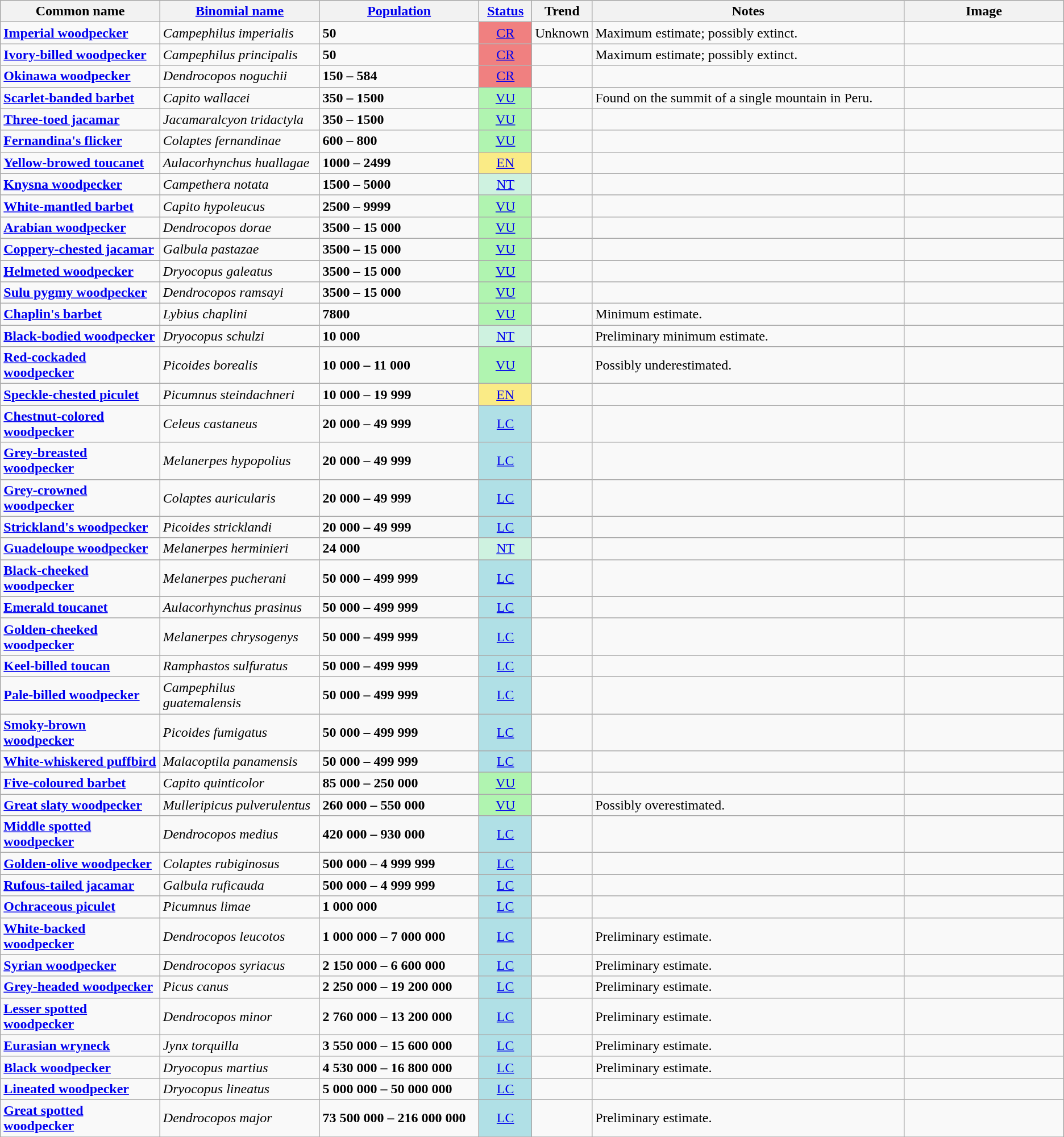<table class="wikitable sortable">
<tr>
<th width="15%">Common name</th>
<th width="15%"><a href='#'>Binomial name</a></th>
<th data-sort-type="number"  width="15%"><a href='#'>Population</a></th>
<th width="5%"><a href='#'>Status</a></th>
<th width="5%">Trend</th>
<th class="unsortable">Notes</th>
<th width="15%" class="unsortable">Image</th>
</tr>
<tr>
<td><strong><a href='#'>Imperial woodpecker</a></strong></td>
<td><em>Campephilus imperialis</em></td>
<td><strong>50</strong></td>
<td align=center style="background:#F08080"><a href='#'>CR</a></td>
<td align=center>Unknown</td>
<td>Maximum estimate; possibly extinct.</td>
<td></td>
</tr>
<tr>
<td><strong><a href='#'>Ivory-billed woodpecker</a></strong></td>
<td><em>Campephilus principalis</em></td>
<td><strong>50</strong></td>
<td align=center style="background:#F08080"><a href='#'>CR</a></td>
<td align=center></td>
<td>Maximum estimate; possibly extinct.</td>
<td></td>
</tr>
<tr>
<td><strong><a href='#'>Okinawa woodpecker</a></strong></td>
<td><em>Dendrocopos noguchii</em></td>
<td><strong> 150 – 584 </strong></td>
<td align=center style="background:#F08080"><a href='#'>CR</a></td>
<td align=center></td>
<td></td>
<td></td>
</tr>
<tr>
<td><strong><a href='#'>Scarlet-banded barbet</a></strong></td>
<td><em>Capito wallacei</em></td>
<td><strong>350 – 1500</strong></td>
<td align=center style="background:#b0f4b0"><a href='#'>VU</a></td>
<td align=center></td>
<td>Found on the summit of a single mountain in Peru.</td>
<td></td>
</tr>
<tr>
<td><strong><a href='#'>Three-toed jacamar</a></strong></td>
<td><em>Jacamaralcyon tridactyla</em></td>
<td><strong>350 – 1500</strong></td>
<td align=center style="background:#b0f4b0"><a href='#'>VU</a></td>
<td align=center></td>
<td></td>
<td></td>
</tr>
<tr>
<td><strong><a href='#'>Fernandina's flicker</a></strong></td>
<td><em>Colaptes fernandinae</em></td>
<td><strong>600 – 800</strong></td>
<td align=center style="background:#b0f4b0"><a href='#'>VU</a></td>
<td align=center></td>
<td></td>
<td></td>
</tr>
<tr>
<td><strong><a href='#'>Yellow-browed toucanet</a></strong></td>
<td><em>Aulacorhynchus huallagae</em></td>
<td><strong>1000 – 2499</strong></td>
<td align=center style="background:#FAEB86"><a href='#'>EN</a></td>
<td align=center></td>
<td></td>
<td></td>
</tr>
<tr>
<td><strong><a href='#'>Knysna woodpecker</a></strong></td>
<td><em>Campethera notata</em></td>
<td><strong>1500 – 5000</strong></td>
<td align=center style="background:#CEF2E0"><a href='#'>NT</a></td>
<td align=center></td>
<td></td>
<td></td>
</tr>
<tr>
<td><strong><a href='#'>White-mantled barbet</a></strong></td>
<td><em>Capito hypoleucus</em></td>
<td><strong>2500 – 9999</strong></td>
<td align=center style="background:#b0f4b0"><a href='#'>VU</a></td>
<td align=center></td>
<td></td>
<td></td>
</tr>
<tr>
<td><strong><a href='#'>Arabian woodpecker</a></strong></td>
<td><em>Dendrocopos dorae</em></td>
<td><strong>3500 – 15 000</strong></td>
<td align=center style="background:#b0f4b0"><a href='#'>VU</a></td>
<td align=center></td>
<td></td>
<td></td>
</tr>
<tr>
<td><strong><a href='#'>Coppery-chested jacamar</a></strong></td>
<td><em>Galbula pastazae</em></td>
<td><strong>3500 – 15 000</strong></td>
<td align=center style="background:#b0f4b0"><a href='#'>VU</a></td>
<td align=center></td>
<td></td>
<td></td>
</tr>
<tr>
<td><strong><a href='#'>Helmeted woodpecker</a></strong></td>
<td><em>Dryocopus galeatus</em></td>
<td><strong>3500 – 15 000</strong></td>
<td align=center style="background:#b0f4b0"><a href='#'>VU</a></td>
<td align=center></td>
<td></td>
<td></td>
</tr>
<tr>
<td><strong><a href='#'>Sulu pygmy woodpecker</a></strong></td>
<td><em>Dendrocopos ramsayi</em></td>
<td><strong>3500 – 15 000</strong></td>
<td align=center style="background:#b0f4b0"><a href='#'>VU</a></td>
<td align=center></td>
<td></td>
<td></td>
</tr>
<tr>
<td><strong><a href='#'>Chaplin's barbet</a></strong></td>
<td><em>Lybius chaplini</em></td>
<td><strong> 7800</strong></td>
<td align=center style="background:#b0f4b0"><a href='#'>VU</a></td>
<td align=center></td>
<td>Minimum estimate.</td>
<td></td>
</tr>
<tr>
<td><strong><a href='#'>Black-bodied woodpecker</a></strong></td>
<td><em>Dryocopus schulzi</em></td>
<td><strong>10 000</strong></td>
<td align=center style="background:#CEF2E0"><a href='#'>NT</a></td>
<td align=center></td>
<td>Preliminary minimum estimate.</td>
<td></td>
</tr>
<tr>
<td><strong><a href='#'>Red-cockaded woodpecker</a></strong></td>
<td><em>Picoides borealis</em></td>
<td><strong>10 000 – 11 000</strong></td>
<td align=center style="background:#b0f4b0"><a href='#'>VU</a></td>
<td align=center></td>
<td>Possibly underestimated.</td>
<td></td>
</tr>
<tr>
<td><strong><a href='#'>Speckle-chested piculet</a></strong></td>
<td><em>Picumnus steindachneri</em></td>
<td><strong>10 000 – 19 999</strong></td>
<td align=center style="background:#FAEB86"><a href='#'>EN</a></td>
<td align=center></td>
<td></td>
<td></td>
</tr>
<tr>
<td><strong><a href='#'>Chestnut-colored woodpecker</a></strong></td>
<td><em>Celeus castaneus</em></td>
<td><strong>20 000 – 49 999</strong></td>
<td align=center style="background:#B0E0E6"><a href='#'>LC</a></td>
<td align=center></td>
<td></td>
<td></td>
</tr>
<tr>
<td><strong><a href='#'>Grey-breasted woodpecker</a></strong></td>
<td><em>Melanerpes hypopolius</em></td>
<td><strong>20 000 – 49 999</strong></td>
<td align=center style="background:#B0E0E6"><a href='#'>LC</a></td>
<td align=center></td>
<td></td>
<td></td>
</tr>
<tr>
<td><strong><a href='#'>Grey-crowned woodpecker</a></strong></td>
<td><em>Colaptes auricularis</em></td>
<td><strong>20 000 – 49 999</strong></td>
<td align=center style="background:#B0E0E6"><a href='#'>LC</a></td>
<td align=center></td>
<td></td>
<td></td>
</tr>
<tr>
<td><strong><a href='#'>Strickland's woodpecker</a></strong></td>
<td><em>Picoides stricklandi</em></td>
<td><strong>20 000 – 49 999</strong></td>
<td align=center style="background:#B0E0E6"><a href='#'>LC</a></td>
<td align=center></td>
<td></td>
<td></td>
</tr>
<tr>
<td><strong><a href='#'>Guadeloupe woodpecker</a></strong></td>
<td><em>Melanerpes herminieri</em></td>
<td><strong>24 000</strong></td>
<td align=center style="background:#CEF2E0"><a href='#'>NT</a></td>
<td align=center></td>
<td></td>
<td></td>
</tr>
<tr>
<td><strong><a href='#'>Black-cheeked woodpecker</a></strong></td>
<td><em>Melanerpes pucherani</em></td>
<td><strong>50 000 – 499 999</strong></td>
<td align=center style="background:#B0E0E6"><a href='#'>LC</a></td>
<td align=center></td>
<td></td>
<td></td>
</tr>
<tr>
<td><strong><a href='#'>Emerald toucanet</a></strong></td>
<td><em>Aulacorhynchus prasinus</em></td>
<td><strong>50 000 – 499 999</strong></td>
<td align=center style="background:#B0E0E6"><a href='#'>LC</a></td>
<td align=center></td>
<td></td>
<td></td>
</tr>
<tr>
<td><strong><a href='#'>Golden-cheeked woodpecker</a></strong></td>
<td><em>Melanerpes chrysogenys</em></td>
<td><strong>50 000 – 499 999</strong></td>
<td align=center style="background:#B0E0E6"><a href='#'>LC</a></td>
<td align=center></td>
<td></td>
<td></td>
</tr>
<tr>
<td><strong><a href='#'>Keel-billed toucan</a></strong></td>
<td><em>Ramphastos sulfuratus</em></td>
<td><strong>50 000 – 499 999</strong></td>
<td align=center style="background:#B0E0E6"><a href='#'>LC</a></td>
<td align=center></td>
<td></td>
<td></td>
</tr>
<tr>
<td><strong><a href='#'>Pale-billed woodpecker</a></strong></td>
<td><em>Campephilus guatemalensis</em></td>
<td><strong>50 000 – 499 999</strong></td>
<td align=center style="background:#B0E0E6"><a href='#'>LC</a></td>
<td align=center></td>
<td></td>
<td></td>
</tr>
<tr>
<td><strong><a href='#'>Smoky-brown woodpecker</a></strong></td>
<td><em>Picoides fumigatus</em></td>
<td><strong>50 000 – 499 999</strong></td>
<td align=center style="background:#B0E0E6"><a href='#'>LC</a></td>
<td align=center></td>
<td></td>
<td></td>
</tr>
<tr>
<td><strong><a href='#'>White-whiskered puffbird</a></strong></td>
<td><em>Malacoptila panamensis</em></td>
<td><strong>50 000 – 499 999</strong></td>
<td align=center style="background:#B0E0E6"><a href='#'>LC</a></td>
<td align=center></td>
<td></td>
<td></td>
</tr>
<tr>
<td><strong><a href='#'>Five-coloured barbet</a></strong></td>
<td><em>Capito quinticolor</em></td>
<td><strong>85 000 – 250 000</strong></td>
<td align=center style="background:#b0f4b0"><a href='#'>VU</a></td>
<td align=center></td>
<td></td>
<td></td>
</tr>
<tr>
<td><strong><a href='#'>Great slaty woodpecker</a></strong></td>
<td><em>Mulleripicus pulverulentus</em></td>
<td><strong>260 000 – 550 000</strong></td>
<td align=center style="background:#b0f4b0"><a href='#'>VU</a></td>
<td align=center></td>
<td>Possibly overestimated.</td>
<td></td>
</tr>
<tr>
<td><strong><a href='#'>Middle spotted woodpecker</a></strong></td>
<td><em>Dendrocopos medius</em></td>
<td><strong>420 000 – 930 000 </strong></td>
<td align=center style="background:#B0E0E6"><a href='#'>LC</a></td>
<td align=center></td>
<td></td>
<td></td>
</tr>
<tr>
<td><strong><a href='#'>Golden-olive woodpecker</a></strong></td>
<td><em>Colaptes rubiginosus</em></td>
<td><strong>500 000 – 4 999 999</strong></td>
<td align=center style="background:#B0E0E6"><a href='#'>LC</a></td>
<td align=center></td>
<td></td>
<td></td>
</tr>
<tr>
<td><strong><a href='#'>Rufous-tailed jacamar</a></strong></td>
<td><em>Galbula ruficauda</em></td>
<td><strong>500 000 – 4 999 999</strong></td>
<td align=center style="background:#B0E0E6"><a href='#'>LC</a></td>
<td align=center></td>
<td></td>
<td></td>
</tr>
<tr>
<td><strong><a href='#'>Ochraceous piculet</a></strong></td>
<td><em>Picumnus limae</em></td>
<td><strong>1 000 000</strong></td>
<td align=center style="background:#B0E0E6"><a href='#'>LC</a></td>
<td align=center></td>
<td></td>
<td></td>
</tr>
<tr>
<td><strong><a href='#'>White-backed woodpecker</a></strong></td>
<td><em>Dendrocopos leucotos</em></td>
<td><strong>1 000 000 – 7 000 000</strong></td>
<td align=center style="background:#B0E0E6"><a href='#'>LC</a></td>
<td align=center></td>
<td>Preliminary estimate.</td>
<td></td>
</tr>
<tr>
<td><strong><a href='#'>Syrian woodpecker</a></strong></td>
<td><em>Dendrocopos syriacus</em></td>
<td><strong>2 150 000 – 6 600 000</strong></td>
<td align=center style="background:#B0E0E6"><a href='#'>LC</a></td>
<td align=center></td>
<td>Preliminary estimate.</td>
<td></td>
</tr>
<tr>
<td><strong><a href='#'>Grey-headed woodpecker</a></strong></td>
<td><em>Picus canus</em></td>
<td><strong>2 250 000 – 19 200 000</strong></td>
<td align=center style="background:#B0E0E6"><a href='#'>LC</a></td>
<td align=center></td>
<td>Preliminary estimate.</td>
<td></td>
</tr>
<tr>
<td><strong><a href='#'>Lesser spotted woodpecker</a></strong></td>
<td><em>Dendrocopos minor</em></td>
<td><strong>2 760 000 – 13 200 000 </strong></td>
<td align=center style="background:#B0E0E6"><a href='#'>LC</a></td>
<td align=center></td>
<td>Preliminary estimate.</td>
<td></td>
</tr>
<tr>
<td><strong><a href='#'>Eurasian wryneck</a></strong></td>
<td><em>Jynx torquilla</em></td>
<td><strong> 3 550 000 – 15 600 000</strong></td>
<td align=center style="background:#B0E0E6"><a href='#'>LC</a></td>
<td align=center></td>
<td>Preliminary estimate.</td>
<td></td>
</tr>
<tr>
<td><strong><a href='#'>Black woodpecker</a></strong></td>
<td><em>Dryocopus martius</em></td>
<td><strong>4 530 000 – 16 800 000</strong></td>
<td align=center style="background:#B0E0E6"><a href='#'>LC</a></td>
<td align=center></td>
<td>Preliminary estimate.</td>
<td></td>
</tr>
<tr>
<td><strong><a href='#'>Lineated woodpecker</a></strong></td>
<td><em>Dryocopus lineatus</em></td>
<td><strong>5 000 000 – 50 000 000</strong></td>
<td align=center style="background:#B0E0E6"><a href='#'>LC</a></td>
<td align=center></td>
<td></td>
<td></td>
</tr>
<tr>
<td><strong><a href='#'>Great spotted woodpecker</a></strong></td>
<td><em>Dendrocopos major</em></td>
<td><strong>73 500 000 – 216 000 000</strong></td>
<td align=center style="background:#B0E0E6"><a href='#'>LC</a></td>
<td align=center></td>
<td>Preliminary estimate.</td>
<td></td>
</tr>
<tr>
</tr>
</table>
